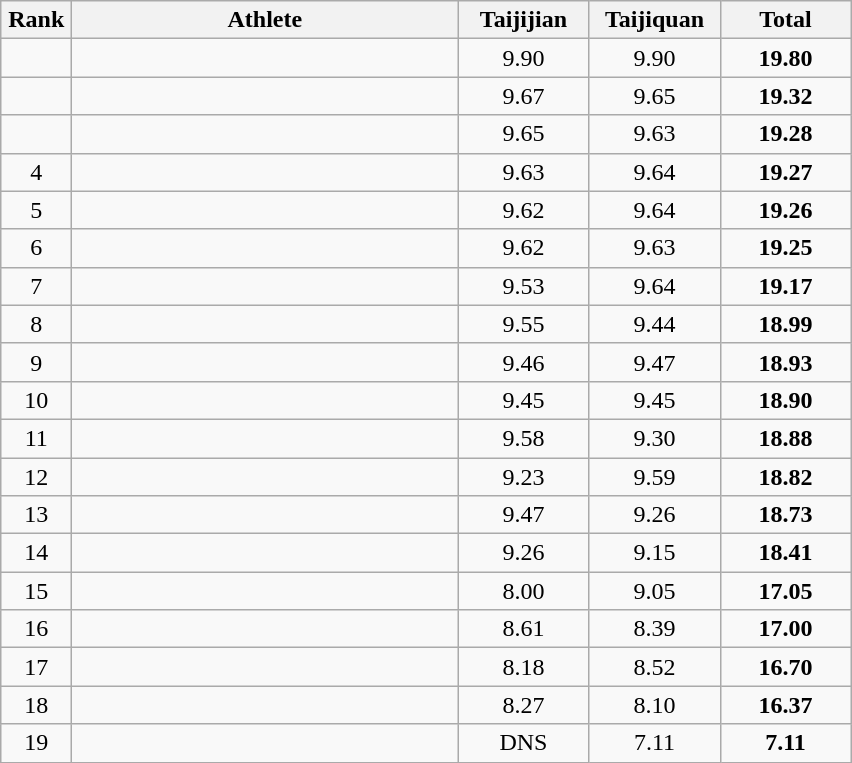<table class=wikitable style="text-align:center">
<tr>
<th width=40>Rank</th>
<th width=250>Athlete</th>
<th width=80>Taijijian</th>
<th width=80>Taijiquan</th>
<th width=80>Total</th>
</tr>
<tr>
<td></td>
<td align=left></td>
<td>9.90</td>
<td>9.90</td>
<td><strong>19.80</strong></td>
</tr>
<tr>
<td></td>
<td align=left></td>
<td>9.67</td>
<td>9.65</td>
<td><strong>19.32</strong></td>
</tr>
<tr>
<td></td>
<td align=left></td>
<td>9.65</td>
<td>9.63</td>
<td><strong>19.28</strong></td>
</tr>
<tr>
<td>4</td>
<td align=left></td>
<td>9.63</td>
<td>9.64</td>
<td><strong>19.27</strong></td>
</tr>
<tr>
<td>5</td>
<td align=left></td>
<td>9.62</td>
<td>9.64</td>
<td><strong>19.26</strong></td>
</tr>
<tr>
<td>6</td>
<td align=left></td>
<td>9.62</td>
<td>9.63</td>
<td><strong>19.25</strong></td>
</tr>
<tr>
<td>7</td>
<td align=left></td>
<td>9.53</td>
<td>9.64</td>
<td><strong>19.17</strong></td>
</tr>
<tr>
<td>8</td>
<td align=left></td>
<td>9.55</td>
<td>9.44</td>
<td><strong>18.99</strong></td>
</tr>
<tr>
<td>9</td>
<td align=left></td>
<td>9.46</td>
<td>9.47</td>
<td><strong>18.93</strong></td>
</tr>
<tr>
<td>10</td>
<td align=left></td>
<td>9.45</td>
<td>9.45</td>
<td><strong>18.90</strong></td>
</tr>
<tr>
<td>11</td>
<td align=left></td>
<td>9.58</td>
<td>9.30</td>
<td><strong>18.88</strong></td>
</tr>
<tr>
<td>12</td>
<td align=left></td>
<td>9.23</td>
<td>9.59</td>
<td><strong>18.82</strong></td>
</tr>
<tr>
<td>13</td>
<td align=left></td>
<td>9.47</td>
<td>9.26</td>
<td><strong>18.73</strong></td>
</tr>
<tr>
<td>14</td>
<td align=left></td>
<td>9.26</td>
<td>9.15</td>
<td><strong>18.41</strong></td>
</tr>
<tr>
<td>15</td>
<td align=left></td>
<td>8.00</td>
<td>9.05</td>
<td><strong>17.05</strong></td>
</tr>
<tr>
<td>16</td>
<td align=left></td>
<td>8.61</td>
<td>8.39</td>
<td><strong>17.00</strong></td>
</tr>
<tr>
<td>17</td>
<td align=left></td>
<td>8.18</td>
<td>8.52</td>
<td><strong>16.70</strong></td>
</tr>
<tr>
<td>18</td>
<td align=left></td>
<td>8.27</td>
<td>8.10</td>
<td><strong>16.37</strong></td>
</tr>
<tr>
<td>19</td>
<td align=left></td>
<td>DNS</td>
<td>7.11</td>
<td><strong>7.11</strong></td>
</tr>
</table>
